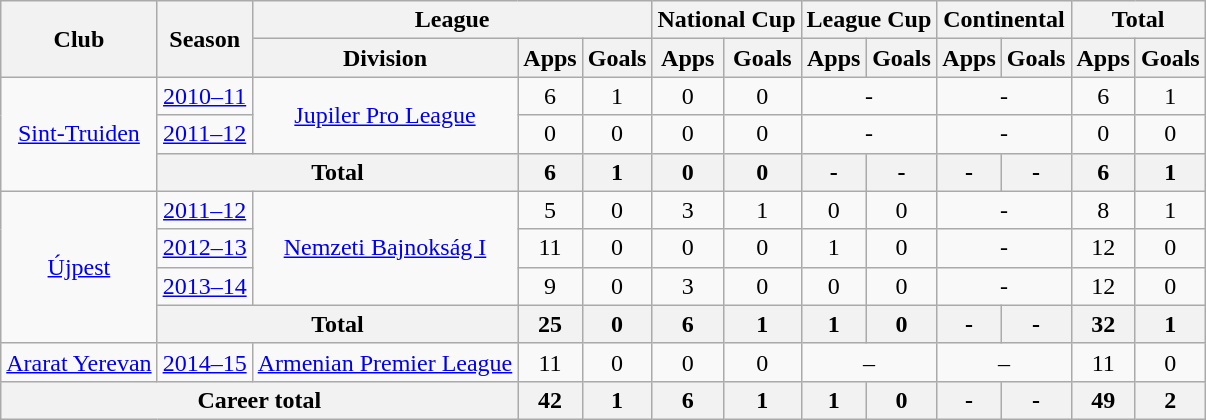<table class="wikitable" style="text-align: center;">
<tr>
<th rowspan="2">Club</th>
<th rowspan="2">Season</th>
<th colspan="3">League</th>
<th colspan="2">National Cup</th>
<th colspan="2">League Cup</th>
<th colspan="2">Continental</th>
<th colspan="2">Total</th>
</tr>
<tr>
<th>Division</th>
<th>Apps</th>
<th>Goals</th>
<th>Apps</th>
<th>Goals</th>
<th>Apps</th>
<th>Goals</th>
<th>Apps</th>
<th>Goals</th>
<th>Apps</th>
<th>Goals</th>
</tr>
<tr>
<td rowspan="3" valign="center"><a href='#'>Sint-Truiden</a></td>
<td><a href='#'>2010–11</a></td>
<td rowspan="2" valign="center"><a href='#'>Jupiler Pro League</a></td>
<td>6</td>
<td>1</td>
<td>0</td>
<td>0</td>
<td colspan="2">-</td>
<td colspan="2">-</td>
<td>6</td>
<td>1</td>
</tr>
<tr>
<td><a href='#'>2011–12</a></td>
<td>0</td>
<td>0</td>
<td>0</td>
<td>0</td>
<td colspan="2">-</td>
<td colspan="2">-</td>
<td>0</td>
<td>0</td>
</tr>
<tr>
<th colspan="2">Total</th>
<th>6</th>
<th>1</th>
<th>0</th>
<th>0</th>
<th>-</th>
<th>-</th>
<th>-</th>
<th>-</th>
<th>6</th>
<th>1</th>
</tr>
<tr>
<td rowspan="4" valign="center"><a href='#'>Újpest</a></td>
<td><a href='#'>2011–12</a></td>
<td rowspan="3" valign="center"><a href='#'>Nemzeti Bajnokság I</a></td>
<td>5</td>
<td>0</td>
<td>3</td>
<td>1</td>
<td>0</td>
<td>0</td>
<td colspan="2">-</td>
<td>8</td>
<td>1</td>
</tr>
<tr>
<td><a href='#'>2012–13</a></td>
<td>11</td>
<td>0</td>
<td>0</td>
<td>0</td>
<td>1</td>
<td>0</td>
<td colspan="2">-</td>
<td>12</td>
<td>0</td>
</tr>
<tr>
<td><a href='#'>2013–14</a></td>
<td>9</td>
<td>0</td>
<td>3</td>
<td>0</td>
<td>0</td>
<td>0</td>
<td colspan="2">-</td>
<td>12</td>
<td>0</td>
</tr>
<tr>
<th colspan="2">Total</th>
<th>25</th>
<th>0</th>
<th>6</th>
<th>1</th>
<th>1</th>
<th>0</th>
<th>-</th>
<th>-</th>
<th>32</th>
<th>1</th>
</tr>
<tr>
<td valign="center"><a href='#'>Ararat Yerevan</a></td>
<td><a href='#'>2014–15</a></td>
<td><a href='#'>Armenian Premier League</a></td>
<td>11</td>
<td>0</td>
<td>0</td>
<td>0</td>
<td colspan="2">–</td>
<td colspan="2">–</td>
<td>11</td>
<td>0</td>
</tr>
<tr>
<th colspan="3">Career total</th>
<th>42</th>
<th>1</th>
<th>6</th>
<th>1</th>
<th>1</th>
<th>0</th>
<th>-</th>
<th>-</th>
<th>49</th>
<th>2</th>
</tr>
</table>
